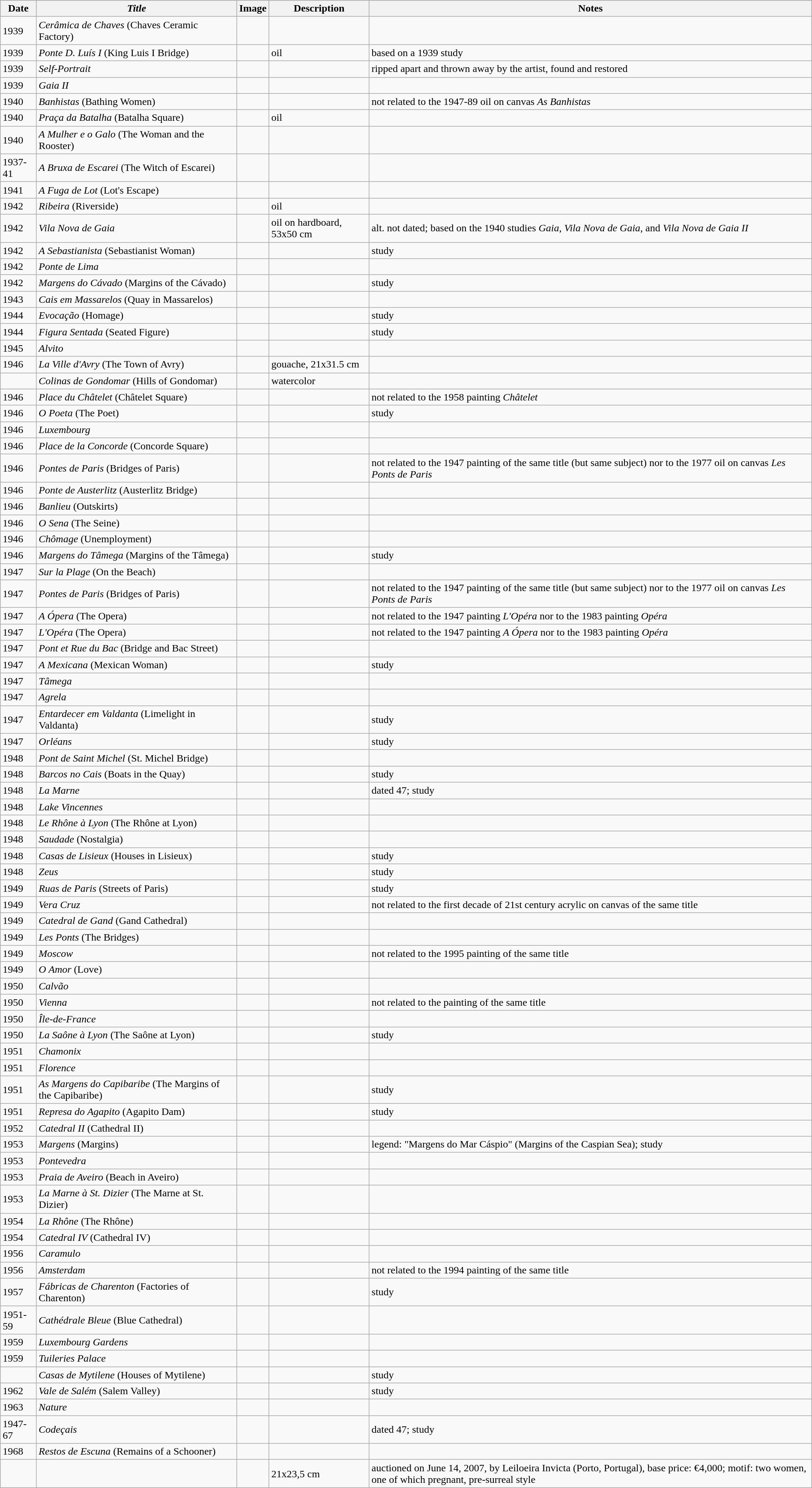<table class="wikitable sortable" border="1" width=100%>
<tr bgcolor="#CCCCCC">
<th>Date</th>
<th><em>Title</em></th>
<th class="unsortable">Image</th>
<th>Description</th>
<th>Notes</th>
</tr>
<tr>
<td>1939</td>
<td><em>Cerâmica de Chaves</em> (Chaves Ceramic Factory)</td>
<td></td>
<td></td>
<td></td>
</tr>
<tr>
<td>1939</td>
<td><em>Ponte D. Luís I</em> (King Luis I Bridge)</td>
<td></td>
<td>oil</td>
<td>based on a 1939 study</td>
</tr>
<tr>
<td>1939</td>
<td><em>Self-Portrait</em></td>
<td></td>
<td></td>
<td>ripped apart and thrown away by the artist, found and restored</td>
</tr>
<tr>
<td>1939</td>
<td><em>Gaia II</em></td>
<td></td>
<td></td>
<td></td>
</tr>
<tr>
<td>1940</td>
<td><em>Banhistas</em> (Bathing Women)</td>
<td></td>
<td></td>
<td>not related to the 1947-89 oil on canvas <em>As Banhistas</em></td>
</tr>
<tr>
<td>1940</td>
<td><em>Praça da Batalha</em> (Batalha Square)</td>
<td></td>
<td>oil</td>
<td></td>
</tr>
<tr>
<td>1940</td>
<td><em>A Mulher e o Galo</em> (The Woman and the Rooster)</td>
<td></td>
<td></td>
<td></td>
</tr>
<tr>
<td>1937-41</td>
<td><em>A Bruxa de Escarei</em> (The Witch of Escarei)</td>
<td></td>
<td></td>
<td></td>
</tr>
<tr>
<td>1941</td>
<td><em>A Fuga de Lot</em> (Lot's Escape)</td>
<td></td>
<td></td>
<td></td>
</tr>
<tr>
<td>1942</td>
<td><em>Ribeira</em> (Riverside)</td>
<td></td>
<td>oil</td>
<td></td>
</tr>
<tr>
<td>1942</td>
<td><em>Vila Nova de Gaia</em></td>
<td></td>
<td>oil on hardboard, 53x50 cm</td>
<td>alt. not dated; based on the 1940 studies <em>Gaia</em>, <em>Vila Nova de Gaia</em>, and <em>Vila Nova de Gaia II</em></td>
</tr>
<tr>
<td>1942</td>
<td><em>A Sebastianista</em> (Sebastianist Woman)</td>
<td></td>
<td></td>
<td>study</td>
</tr>
<tr>
<td>1942</td>
<td><em>Ponte de Lima</em></td>
<td></td>
<td></td>
<td></td>
</tr>
<tr>
<td>1942</td>
<td><em>Margens do Cávado</em> (Margins of the Cávado)</td>
<td></td>
<td></td>
<td>study</td>
</tr>
<tr>
<td>1943</td>
<td><em>Cais em Massarelos</em> (Quay in Massarelos)</td>
<td></td>
<td></td>
<td></td>
</tr>
<tr>
<td>1944</td>
<td><em>Evocação</em> (Homage)</td>
<td></td>
<td></td>
<td>study</td>
</tr>
<tr>
<td>1944</td>
<td><em>Figura Sentada</em> (Seated Figure)</td>
<td></td>
<td></td>
<td>study</td>
</tr>
<tr>
<td>1945</td>
<td><em>Alvito</em></td>
<td></td>
<td></td>
<td></td>
</tr>
<tr>
<td>1946</td>
<td><em>La Ville d'Avry</em> (The Town of Avry)</td>
<td></td>
<td>gouache, 21x31.5 cm</td>
<td></td>
</tr>
<tr>
<td></td>
<td><em>Colinas de Gondomar</em> (Hills of Gondomar)</td>
<td></td>
<td>watercolor</td>
<td></td>
</tr>
<tr>
<td>1946</td>
<td><em>Place du Châtelet</em> (Châtelet Square)</td>
<td></td>
<td></td>
<td>not related to the 1958 painting <em>Châtelet</em></td>
</tr>
<tr>
<td>1946</td>
<td><em>O Poeta</em> (The Poet)</td>
<td></td>
<td></td>
<td>study</td>
</tr>
<tr>
<td>1946</td>
<td><em>Luxembourg</em></td>
<td></td>
<td></td>
<td></td>
</tr>
<tr>
<td>1946</td>
<td><em>Place de la Concorde</em> (Concorde Square)</td>
<td></td>
<td></td>
<td></td>
</tr>
<tr>
<td>1946</td>
<td><em>Pontes de Paris</em> (Bridges of Paris)</td>
<td></td>
<td></td>
<td>not related to the 1947 painting of the same title (but same subject) nor to the 1977 oil on canvas <em>Les Ponts de Paris</em></td>
</tr>
<tr>
<td>1946</td>
<td><em>Ponte de Austerlitz</em> (Austerlitz Bridge)</td>
<td></td>
<td></td>
<td></td>
</tr>
<tr>
<td>1946</td>
<td><em>Banlieu</em> (Outskirts)</td>
<td></td>
<td></td>
<td></td>
</tr>
<tr>
<td>1946</td>
<td><em>O Sena</em> (The Seine)</td>
<td></td>
<td></td>
<td></td>
</tr>
<tr>
<td>1946</td>
<td><em>Chômage</em> (Unemployment)</td>
<td></td>
<td></td>
<td></td>
</tr>
<tr>
<td>1946</td>
<td><em>Margens do Tâmega</em> (Margins of the Tâmega)</td>
<td></td>
<td></td>
<td>study</td>
</tr>
<tr>
<td>1947</td>
<td><em>Sur la Plage</em> (On the Beach)</td>
<td></td>
<td></td>
<td></td>
</tr>
<tr>
<td>1947</td>
<td><em>Pontes de Paris</em> (Bridges of Paris)</td>
<td></td>
<td></td>
<td>not related to the 1947 painting of the same title (but same subject) nor to the 1977 oil on canvas <em>Les Ponts de Paris</em></td>
</tr>
<tr>
<td>1947</td>
<td><em>A Ópera</em> (The Opera)</td>
<td></td>
<td></td>
<td>not related to the 1947 painting <em>L'Opéra</em> nor to the 1983 painting <em>Opéra</em></td>
</tr>
<tr>
<td>1947</td>
<td><em>L'Opéra</em> (The Opera)</td>
<td></td>
<td></td>
<td>not related to the 1947 painting <em>A Ópera</em> nor to the 1983 painting <em>Opéra</em></td>
</tr>
<tr>
<td>1947</td>
<td><em>Pont et Rue du Bac</em> (Bridge and Bac Street)</td>
<td></td>
<td></td>
<td></td>
</tr>
<tr>
<td>1947</td>
<td><em>A Mexicana</em> (Mexican Woman)</td>
<td></td>
<td></td>
<td>study</td>
</tr>
<tr>
<td>1947</td>
<td><em>Tâmega</em></td>
<td></td>
<td></td>
<td></td>
</tr>
<tr>
<td>1947</td>
<td><em>Agrela</em></td>
<td></td>
<td></td>
<td></td>
</tr>
<tr>
<td>1947</td>
<td><em>Entardecer em Valdanta</em> (Limelight in Valdanta)</td>
<td></td>
<td></td>
<td>study</td>
</tr>
<tr>
<td>1947</td>
<td><em>Orléans</em></td>
<td></td>
<td></td>
<td>study</td>
</tr>
<tr>
<td>1948</td>
<td><em>Pont de Saint Michel</em> (St. Michel Bridge)</td>
<td></td>
<td></td>
<td></td>
</tr>
<tr>
<td>1948</td>
<td><em>Barcos no Cais</em> (Boats in the Quay)</td>
<td></td>
<td></td>
<td>study</td>
</tr>
<tr>
<td>1948</td>
<td><em>La Marne</em></td>
<td></td>
<td></td>
<td>dated 47; study</td>
</tr>
<tr>
<td>1948</td>
<td><em>Lake Vincennes</em></td>
<td></td>
<td></td>
<td></td>
</tr>
<tr>
<td>1948</td>
<td><em>Le Rhône à Lyon</em> (The Rhône at Lyon)</td>
<td></td>
<td></td>
<td></td>
</tr>
<tr>
<td>1948</td>
<td><em>Saudade</em> (Nostalgia)</td>
<td></td>
<td></td>
<td></td>
</tr>
<tr>
<td>1948</td>
<td><em>Casas de Lisieux</em> (Houses in Lisieux)</td>
<td></td>
<td></td>
<td>study</td>
</tr>
<tr>
<td>1948</td>
<td><em>Zeus</em></td>
<td></td>
<td></td>
<td>study</td>
</tr>
<tr>
<td>1949</td>
<td><em>Ruas de Paris</em> (Streets of Paris)</td>
<td></td>
<td></td>
<td>study</td>
</tr>
<tr>
<td>1949</td>
<td><em>Vera Cruz</em></td>
<td></td>
<td></td>
<td>not related to the first decade of 21st century acrylic on canvas of the same title</td>
</tr>
<tr>
<td>1949</td>
<td><em>Catedral de Gand</em> (Gand Cathedral)</td>
<td></td>
<td></td>
<td></td>
</tr>
<tr>
<td>1949</td>
<td><em>Les Ponts</em> (The Bridges)</td>
<td></td>
<td></td>
<td></td>
</tr>
<tr>
<td>1949</td>
<td><em>Moscow</em></td>
<td></td>
<td></td>
<td>not related to the 1995 painting of the same title</td>
</tr>
<tr>
<td>1949</td>
<td><em>O Amor</em> (Love)</td>
<td></td>
<td></td>
<td></td>
</tr>
<tr>
<td>1950</td>
<td><em>Calvão</em></td>
<td></td>
<td></td>
<td></td>
</tr>
<tr>
<td>1950</td>
<td><em>Vienna</em></td>
<td></td>
<td></td>
<td>not related to the painting of the same title</td>
</tr>
<tr>
<td>1950</td>
<td><em>Île-de-France</em></td>
<td></td>
<td></td>
<td></td>
</tr>
<tr>
<td>1950</td>
<td><em>La Saône à Lyon</em> (The Saône at Lyon)</td>
<td></td>
<td></td>
<td>study</td>
</tr>
<tr>
<td>1951</td>
<td><em>Chamonix</em></td>
<td></td>
<td></td>
<td></td>
</tr>
<tr>
<td>1951</td>
<td><em>Florence</em></td>
<td></td>
<td></td>
<td></td>
</tr>
<tr>
<td>1951</td>
<td><em>As Margens do Capibaribe</em> (The Margins of the Capibaribe)</td>
<td></td>
<td></td>
<td>study</td>
</tr>
<tr>
<td>1951</td>
<td><em>Represa do Agapito</em> (Agapito Dam)</td>
<td></td>
<td></td>
<td>study</td>
</tr>
<tr>
<td>1952</td>
<td><em>Catedral II</em> (Cathedral II)</td>
<td></td>
<td></td>
<td></td>
</tr>
<tr>
<td>1953</td>
<td><em>Margens</em> (Margins)</td>
<td></td>
<td></td>
<td>legend: "Margens do Mar Cáspio" (Margins of the Caspian Sea); study</td>
</tr>
<tr>
<td>1953</td>
<td><em>Pontevedra</em></td>
<td></td>
<td></td>
<td></td>
</tr>
<tr>
<td>1953</td>
<td><em>Praia de Aveiro</em> (Beach in Aveiro)</td>
<td></td>
<td></td>
<td></td>
</tr>
<tr>
<td>1953</td>
<td><em>La Marne à St. Dizier</em> (The Marne at St. Dizier)</td>
<td></td>
<td></td>
<td></td>
</tr>
<tr>
<td>1954</td>
<td><em>La Rhône</em> (The Rhône)</td>
<td></td>
<td></td>
<td></td>
</tr>
<tr>
<td>1954</td>
<td><em>Catedral IV</em> (Cathedral IV)</td>
<td></td>
<td></td>
<td></td>
</tr>
<tr>
<td>1956</td>
<td><em>Caramulo</em></td>
<td></td>
<td></td>
<td></td>
</tr>
<tr>
<td>1956</td>
<td><em>Amsterdam</em></td>
<td></td>
<td></td>
<td>not related to the 1994 painting of the same title</td>
</tr>
<tr>
<td>1957</td>
<td><em>Fábricas de Charenton</em> (Factories of Charenton)</td>
<td></td>
<td></td>
<td>study</td>
</tr>
<tr>
<td>1951-59</td>
<td><em>Cathédrale Bleue</em> (Blue Cathedral)</td>
<td></td>
<td></td>
<td></td>
</tr>
<tr>
<td>1959</td>
<td><em>Luxembourg Gardens</em></td>
<td></td>
<td></td>
<td></td>
</tr>
<tr>
<td>1959</td>
<td><em>Tuileries Palace</em></td>
<td></td>
<td></td>
<td></td>
</tr>
<tr>
<td></td>
<td><em>Casas de Mytilene</em> (Houses of Mytilene)</td>
<td></td>
<td></td>
<td>study</td>
</tr>
<tr>
<td>1962</td>
<td><em>Vale de Salém</em> (Salem Valley)</td>
<td></td>
<td></td>
<td>study</td>
</tr>
<tr>
<td>1963</td>
<td><em>Nature</em></td>
<td></td>
<td></td>
<td></td>
</tr>
<tr>
<td>1947-67</td>
<td><em>Codeçais</em></td>
<td></td>
<td></td>
<td>dated 47; study</td>
</tr>
<tr>
<td>1968</td>
<td><em>Restos de Escuna</em> (Remains of a Schooner)</td>
<td></td>
<td></td>
<td></td>
</tr>
<tr>
<td></td>
<td></td>
<td></td>
<td>21x23,5 cm</td>
<td>auctioned on June 14, 2007, by Leiloeira Invicta (Porto, Portugal), base price: €4,000; motif: two women, one of which pregnant, pre-surreal style</td>
</tr>
</table>
